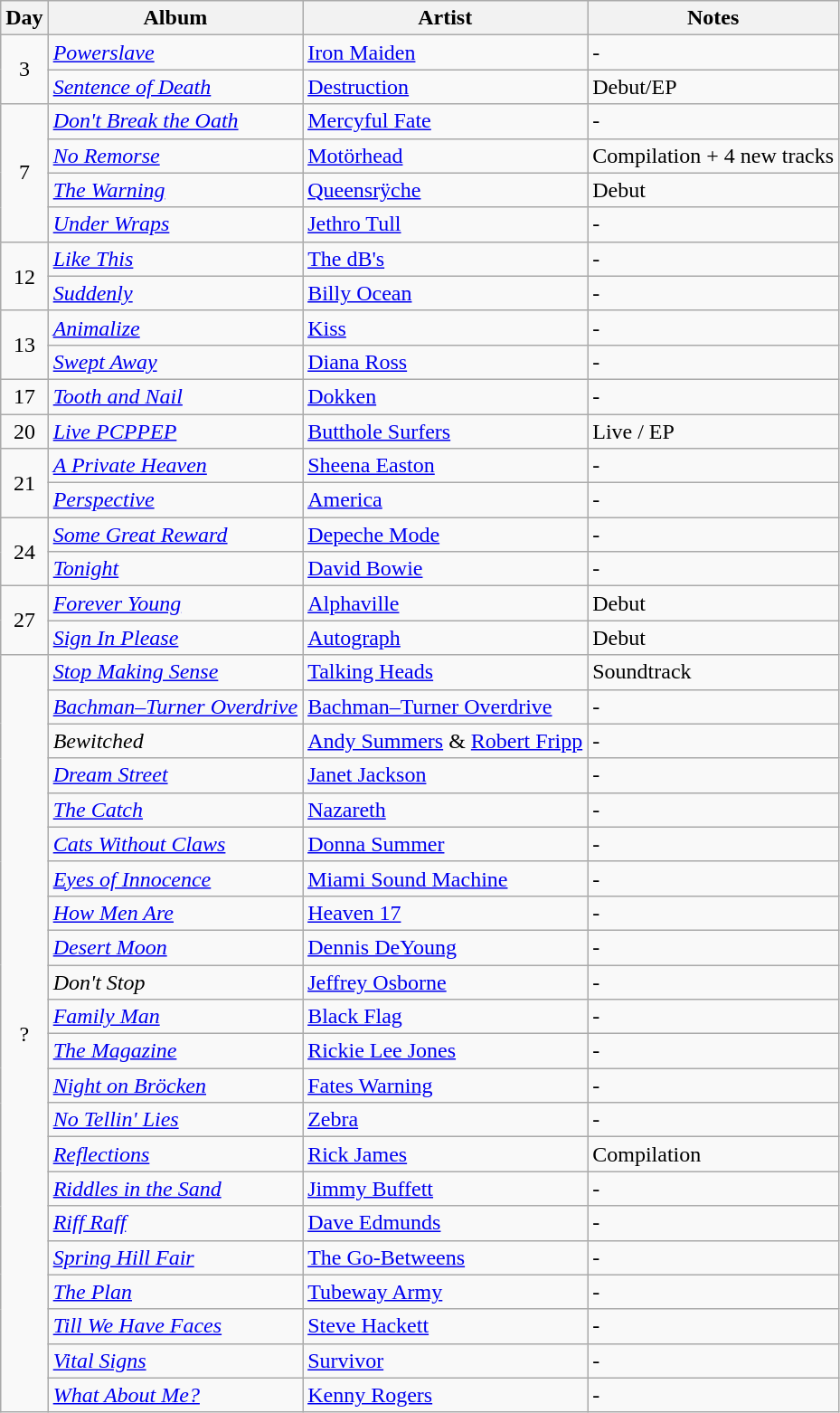<table class="wikitable">
<tr>
<th>Day</th>
<th>Album</th>
<th>Artist</th>
<th>Notes</th>
</tr>
<tr>
<td rowspan="2" align="center">3</td>
<td><em><a href='#'>Powerslave</a></em></td>
<td><a href='#'>Iron Maiden</a></td>
<td>-</td>
</tr>
<tr>
<td><em><a href='#'>Sentence of Death</a></em></td>
<td><a href='#'>Destruction</a></td>
<td>Debut/EP</td>
</tr>
<tr>
<td rowspan="4" align="center">7</td>
<td><em><a href='#'>Don't Break the Oath</a></em></td>
<td><a href='#'>Mercyful Fate</a></td>
<td>-</td>
</tr>
<tr>
<td><em><a href='#'>No Remorse</a></em></td>
<td><a href='#'>Motörhead</a></td>
<td>Compilation + 4 new tracks</td>
</tr>
<tr>
<td><em><a href='#'>The Warning</a></em></td>
<td><a href='#'>Queensrÿche</a></td>
<td>Debut</td>
</tr>
<tr>
<td><em><a href='#'>Under Wraps</a></em></td>
<td><a href='#'>Jethro Tull</a></td>
<td>-</td>
</tr>
<tr>
<td rowspan="2" align="center">12</td>
<td><em><a href='#'>Like This</a></em></td>
<td><a href='#'>The dB's</a></td>
<td>-</td>
</tr>
<tr>
<td><em><a href='#'>Suddenly</a></em></td>
<td><a href='#'>Billy Ocean</a></td>
<td>-</td>
</tr>
<tr>
<td rowspan="2" align="center">13</td>
<td><em><a href='#'>Animalize</a></em></td>
<td><a href='#'>Kiss</a></td>
<td>-</td>
</tr>
<tr>
<td><em><a href='#'>Swept Away</a></em></td>
<td><a href='#'>Diana Ross</a></td>
<td>-</td>
</tr>
<tr>
<td rowspan="1" align="center">17</td>
<td><em><a href='#'>Tooth and Nail</a></em></td>
<td><a href='#'>Dokken</a></td>
<td>-</td>
</tr>
<tr>
<td rowspan="1" align="center">20</td>
<td><em><a href='#'>Live PCPPEP</a></em></td>
<td><a href='#'>Butthole Surfers</a></td>
<td>Live / EP</td>
</tr>
<tr>
<td rowspan="2" align="center">21</td>
<td><em><a href='#'>A Private Heaven</a></em></td>
<td><a href='#'>Sheena Easton</a></td>
<td>-</td>
</tr>
<tr>
<td><em><a href='#'>Perspective</a></em></td>
<td><a href='#'>America</a></td>
<td>-</td>
</tr>
<tr>
<td rowspan="2" align="center">24</td>
<td><em><a href='#'>Some Great Reward</a></em></td>
<td><a href='#'>Depeche Mode</a></td>
<td>-</td>
</tr>
<tr>
<td><em><a href='#'>Tonight</a></em></td>
<td><a href='#'>David Bowie</a></td>
<td>-</td>
</tr>
<tr>
<td rowspan="2" align="center">27</td>
<td><em><a href='#'>Forever Young</a></em></td>
<td><a href='#'>Alphaville</a></td>
<td>Debut</td>
</tr>
<tr>
<td><em><a href='#'>Sign In Please</a></em></td>
<td><a href='#'>Autograph</a></td>
<td>Debut</td>
</tr>
<tr>
<td rowspan="22" align="center">?</td>
<td><em><a href='#'>Stop Making Sense</a></em></td>
<td><a href='#'>Talking Heads</a></td>
<td>Soundtrack</td>
</tr>
<tr>
<td><em><a href='#'>Bachman–Turner Overdrive</a></em></td>
<td><a href='#'>Bachman–Turner Overdrive</a></td>
<td>-</td>
</tr>
<tr>
<td><em>Bewitched</em></td>
<td><a href='#'>Andy Summers</a> & <a href='#'>Robert Fripp</a></td>
<td>-</td>
</tr>
<tr>
<td><em><a href='#'>Dream Street</a></em></td>
<td><a href='#'>Janet Jackson</a></td>
<td>-</td>
</tr>
<tr>
<td><em><a href='#'>The Catch</a></em></td>
<td><a href='#'>Nazareth</a></td>
<td>-</td>
</tr>
<tr>
<td><em><a href='#'>Cats Without Claws</a></em></td>
<td><a href='#'>Donna Summer</a></td>
<td>-</td>
</tr>
<tr>
<td><em><a href='#'>Eyes of Innocence</a></em></td>
<td><a href='#'>Miami Sound Machine</a></td>
<td>-</td>
</tr>
<tr>
<td><em><a href='#'>How Men Are</a></em></td>
<td><a href='#'>Heaven 17</a></td>
<td>-</td>
</tr>
<tr>
<td><em><a href='#'>Desert Moon</a></em></td>
<td><a href='#'>Dennis DeYoung</a></td>
<td>-</td>
</tr>
<tr>
<td><em>Don't Stop</em></td>
<td><a href='#'>Jeffrey Osborne</a></td>
<td>-</td>
</tr>
<tr>
<td><em><a href='#'>Family Man</a></em></td>
<td><a href='#'>Black Flag</a></td>
<td>-</td>
</tr>
<tr>
<td><em><a href='#'>The Magazine</a></em></td>
<td><a href='#'>Rickie Lee Jones</a></td>
<td>-</td>
</tr>
<tr>
<td><em><a href='#'>Night on Bröcken</a></em></td>
<td><a href='#'>Fates Warning</a></td>
<td>-</td>
</tr>
<tr>
<td><em><a href='#'>No Tellin' Lies</a></em></td>
<td><a href='#'>Zebra</a></td>
<td>-</td>
</tr>
<tr>
<td><em><a href='#'>Reflections</a></em></td>
<td><a href='#'>Rick James</a></td>
<td>Compilation</td>
</tr>
<tr>
<td><em><a href='#'>Riddles in the Sand</a></em></td>
<td><a href='#'>Jimmy Buffett</a></td>
<td>-</td>
</tr>
<tr>
<td><em><a href='#'>Riff Raff</a></em></td>
<td><a href='#'>Dave Edmunds</a></td>
<td>-</td>
</tr>
<tr>
<td><em><a href='#'>Spring Hill Fair</a></em></td>
<td><a href='#'>The Go-Betweens</a></td>
<td>-</td>
</tr>
<tr>
<td><em><a href='#'>The Plan</a></em></td>
<td><a href='#'>Tubeway Army</a></td>
<td>-</td>
</tr>
<tr>
<td><em><a href='#'>Till We Have Faces</a></em></td>
<td><a href='#'>Steve Hackett</a></td>
<td>-</td>
</tr>
<tr>
<td><em><a href='#'>Vital Signs</a></em></td>
<td><a href='#'>Survivor</a></td>
<td>-</td>
</tr>
<tr>
<td><em><a href='#'>What About Me?</a></em></td>
<td><a href='#'>Kenny Rogers</a></td>
<td>-</td>
</tr>
</table>
